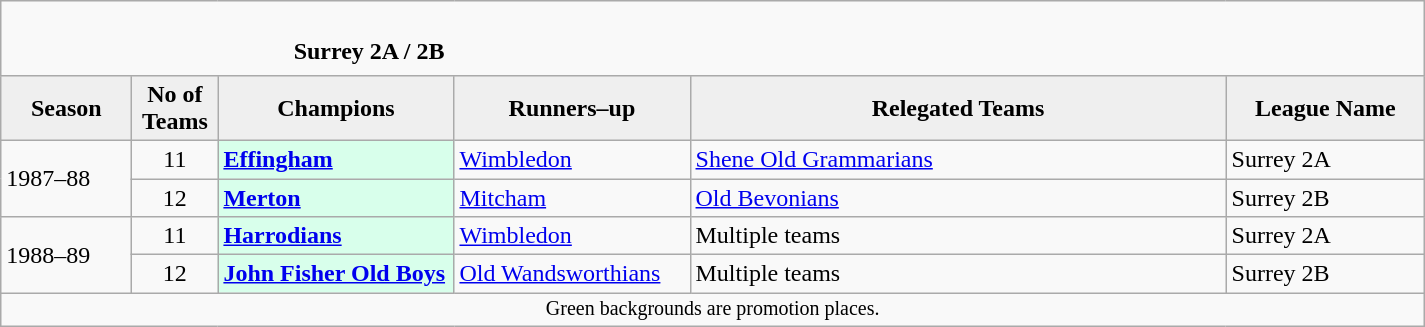<table class="wikitable" style="text-align: left;">
<tr>
<td colspan="11" cellpadding="0" cellspacing="0"><br><table border="0" style="width:100%;" cellpadding="0" cellspacing="0">
<tr>
<td style="width:20%; border:0;"></td>
<td style="border:0;"><strong>Surrey 2A / 2B</strong></td>
<td style="width:20%; border:0;"></td>
</tr>
</table>
</td>
</tr>
<tr>
<th style="background:#efefef; width:80px;">Season</th>
<th style="background:#efefef; width:50px;">No of Teams</th>
<th style="background:#efefef; width:150px;">Champions</th>
<th style="background:#efefef; width:150px;">Runners–up</th>
<th style="background:#efefef; width:350px;">Relegated Teams</th>
<th style="background:#efefef; width:125px;">League Name</th>
</tr>
<tr align=left>
<td rowspan=2>1987–88</td>
<td style="text-align: center;">11</td>
<td style="background:#d8ffeb;"><strong><a href='#'>Effingham</a></strong></td>
<td><a href='#'>Wimbledon</a></td>
<td><a href='#'>Shene Old Grammarians</a></td>
<td>Surrey 2A</td>
</tr>
<tr>
<td style="text-align: center;">12</td>
<td style="background:#d8ffeb;"><strong><a href='#'>Merton</a></strong></td>
<td><a href='#'>Mitcham</a></td>
<td><a href='#'>Old Bevonians</a></td>
<td>Surrey 2B</td>
</tr>
<tr>
<td rowspan=2>1988–89</td>
<td style="text-align: center;">11</td>
<td style="background:#d8ffeb;"><strong><a href='#'>Harrodians</a></strong></td>
<td><a href='#'>Wimbledon</a></td>
<td>Multiple teams</td>
<td>Surrey 2A</td>
</tr>
<tr>
<td style="text-align: center;">12</td>
<td style="background:#d8ffeb;"><strong><a href='#'>John Fisher Old Boys</a></strong></td>
<td><a href='#'>Old Wandsworthians</a></td>
<td>Multiple teams</td>
<td>Surrey 2B</td>
</tr>
<tr>
<td colspan="15"  style="border:0; font-size:smaller; text-align:center;">Green backgrounds are promotion places.</td>
</tr>
</table>
